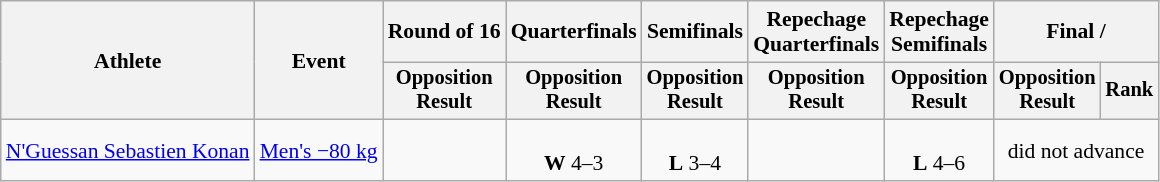<table class=wikitable style=font-size:90%;text-align:center>
<tr>
<th rowspan=2>Athlete</th>
<th rowspan=2>Event</th>
<th>Round of 16</th>
<th>Quarterfinals</th>
<th>Semifinals</th>
<th>Repechage<br>Quarterfinals</th>
<th>Repechage<br>Semifinals</th>
<th colspan=2>Final / </th>
</tr>
<tr style=font-size:95%>
<th>Opposition<br>Result</th>
<th>Opposition<br>Result</th>
<th>Opposition<br>Result</th>
<th>Opposition<br>Result</th>
<th>Opposition<br>Result</th>
<th>Opposition<br>Result</th>
<th>Rank</th>
</tr>
<tr>
<td align=left><a href='#'>N'Guessan Sebastien Konan</a></td>
<td align=left><a href='#'>Men's −80 kg</a></td>
<td></td>
<td><br><strong>W</strong> 4–3</td>
<td><br><strong>L</strong> 3–4</td>
<td></td>
<td><br><strong>L</strong> 4–6</td>
<td colspan=2>did not advance</td>
</tr>
</table>
